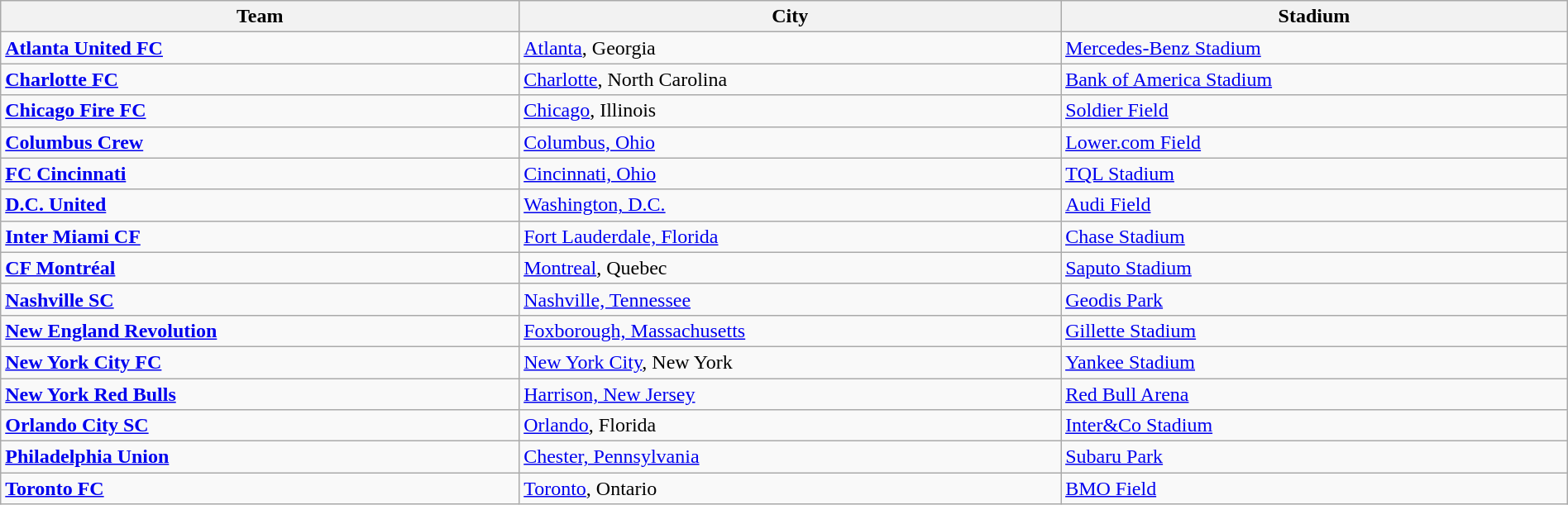<table class="wikitable" style="width:100%; text-align:left">
<tr>
<th>Team</th>
<th>City</th>
<th>Stadium</th>
</tr>
<tr>
<td><strong><a href='#'>Atlanta United FC</a></strong></td>
<td><a href='#'>Atlanta</a>, Georgia</td>
<td><a href='#'>Mercedes-Benz Stadium</a></td>
</tr>
<tr>
<td><strong><a href='#'>Charlotte FC</a></strong></td>
<td><a href='#'>Charlotte</a>, North Carolina</td>
<td><a href='#'>Bank of America Stadium</a></td>
</tr>
<tr>
<td><strong><a href='#'>Chicago Fire FC</a></strong></td>
<td><a href='#'>Chicago</a>, Illinois</td>
<td><a href='#'>Soldier Field</a></td>
</tr>
<tr>
<td><strong><a href='#'>Columbus Crew</a></strong></td>
<td><a href='#'>Columbus, Ohio</a></td>
<td><a href='#'>Lower.com Field</a></td>
</tr>
<tr>
<td><strong><a href='#'>FC Cincinnati</a></strong></td>
<td><a href='#'>Cincinnati, Ohio</a></td>
<td><a href='#'>TQL Stadium</a></td>
</tr>
<tr>
<td><strong><a href='#'>D.C. United</a></strong></td>
<td><a href='#'>Washington, D.C.</a></td>
<td><a href='#'>Audi Field</a></td>
</tr>
<tr>
<td><strong><a href='#'>Inter Miami CF</a></strong></td>
<td><a href='#'>Fort Lauderdale, Florida</a></td>
<td><a href='#'>Chase Stadium</a></td>
</tr>
<tr>
<td><strong><a href='#'>CF Montréal</a></strong></td>
<td><a href='#'>Montreal</a>, Quebec</td>
<td><a href='#'>Saputo Stadium</a></td>
</tr>
<tr>
<td><strong><a href='#'>Nashville SC</a></strong></td>
<td><a href='#'>Nashville, Tennessee</a></td>
<td><a href='#'>Geodis Park</a></td>
</tr>
<tr>
<td><strong><a href='#'>New England Revolution</a></strong></td>
<td><a href='#'>Foxborough, Massachusetts</a></td>
<td><a href='#'>Gillette Stadium</a></td>
</tr>
<tr>
<td><strong><a href='#'>New York City FC</a></strong></td>
<td><a href='#'>New York City</a>, New York</td>
<td><a href='#'>Yankee Stadium</a></td>
</tr>
<tr>
<td><strong><a href='#'>New York Red Bulls</a></strong></td>
<td><a href='#'>Harrison, New Jersey</a></td>
<td><a href='#'>Red Bull Arena</a></td>
</tr>
<tr>
<td><strong><a href='#'>Orlando City SC</a></strong></td>
<td><a href='#'>Orlando</a>, Florida</td>
<td><a href='#'>Inter&Co Stadium</a></td>
</tr>
<tr>
<td><strong><a href='#'>Philadelphia Union</a></strong></td>
<td><a href='#'>Chester, Pennsylvania</a></td>
<td><a href='#'>Subaru Park</a></td>
</tr>
<tr>
<td><strong><a href='#'>Toronto FC</a></strong></td>
<td><a href='#'>Toronto</a>, Ontario</td>
<td><a href='#'>BMO Field</a></td>
</tr>
</table>
